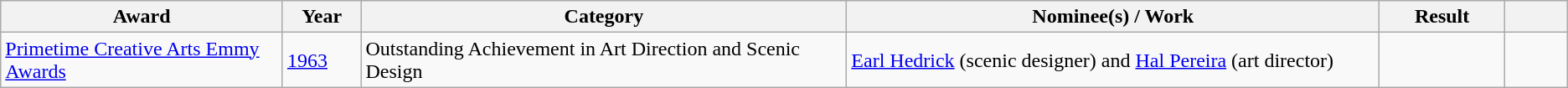<table class="wikitable sortable plainrowheaders">
<tr>
<th scope="col" style="width:18%;">Award</th>
<th scope="col" style="width:5%;">Year</th>
<th scope="col" style="width:31%;">Category</th>
<th scope="col" style="width:34%;">Nominee(s) / Work</th>
<th scope="col" style="width:8%;">Result</th>
<th scope="col" style="width:4%;" class="unsortable"></th>
</tr>
<tr>
<td><a href='#'>Primetime Creative Arts Emmy Awards</a></td>
<td><a href='#'>1963</a></td>
<td>Outstanding Achievement in Art Direction and Scenic Design</td>
<td><a href='#'>Earl Hedrick</a> (scenic designer) and <a href='#'>Hal Pereira</a> (art director)</td>
<td></td>
<td></td>
</tr>
</table>
